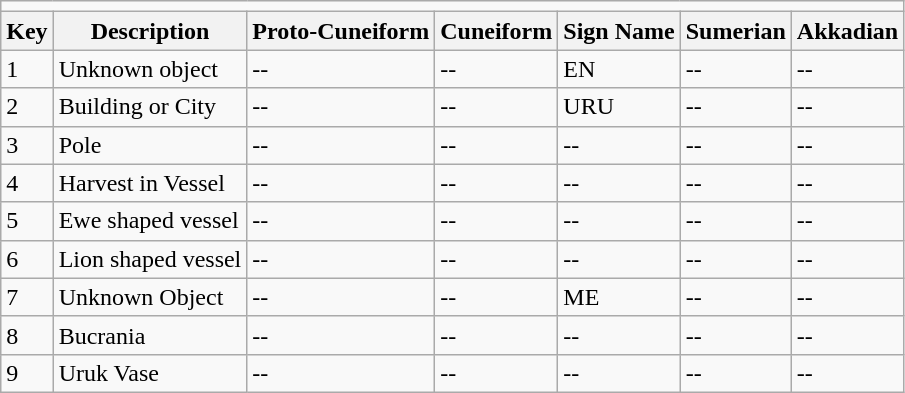<table class="wikitable">
<tr>
<td colspan="9" style="text-align: center;"></td>
</tr>
<tr>
<th>Key</th>
<th>Description</th>
<th>Proto-Cuneiform</th>
<th>Cuneiform</th>
<th>Sign Name</th>
<th>Sumerian</th>
<th>Akkadian</th>
</tr>
<tr>
<td>1</td>
<td>Unknown object</td>
<td>--</td>
<td>--</td>
<td>EN</td>
<td>--</td>
<td>--</td>
</tr>
<tr>
<td>2</td>
<td>Building or City</td>
<td>--</td>
<td>--</td>
<td>URU</td>
<td>--</td>
<td>--</td>
</tr>
<tr>
<td>3</td>
<td>Pole</td>
<td>--</td>
<td>--</td>
<td>--</td>
<td>--</td>
<td>--</td>
</tr>
<tr>
<td>4</td>
<td>Harvest in Vessel</td>
<td>--</td>
<td>--</td>
<td>--</td>
<td>--</td>
<td>--</td>
</tr>
<tr>
<td>5</td>
<td>Ewe shaped vessel</td>
<td>--</td>
<td>--</td>
<td>--</td>
<td>--</td>
<td>--</td>
</tr>
<tr>
<td>6</td>
<td>Lion shaped vessel</td>
<td>--</td>
<td>--</td>
<td>--</td>
<td>--</td>
<td>--</td>
</tr>
<tr>
<td>7</td>
<td>Unknown Object</td>
<td>--</td>
<td>--</td>
<td>ME</td>
<td>--</td>
<td>--</td>
</tr>
<tr>
<td>8</td>
<td>Bucrania</td>
<td>--</td>
<td>--</td>
<td>--</td>
<td>--</td>
<td>--</td>
</tr>
<tr>
<td>9</td>
<td>Uruk Vase</td>
<td>--</td>
<td>--</td>
<td>--</td>
<td>--</td>
<td>--</td>
</tr>
</table>
